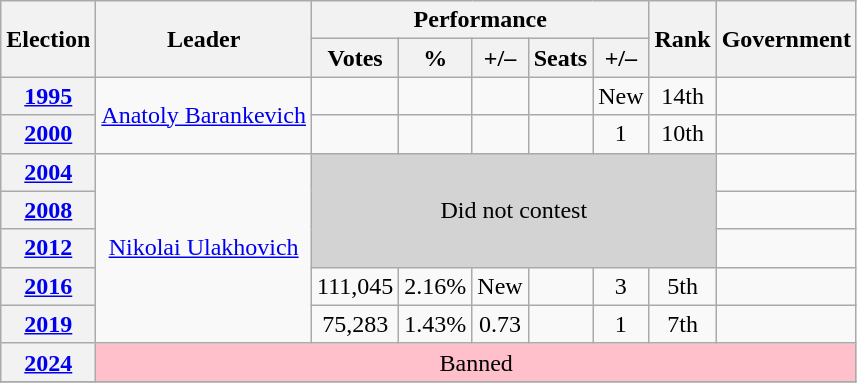<table class=wikitable style=text-align:center>
<tr>
<th rowspan="2">Election</th>
<th rowspan="2">Leader</th>
<th colspan="5" scope="col">Performance</th>
<th rowspan="2">Rank</th>
<th rowspan="2">Government</th>
</tr>
<tr>
<th>Votes</th>
<th>%</th>
<th>+/–</th>
<th>Seats</th>
<th>+/–</th>
</tr>
<tr>
<th><a href='#'>1995</a></th>
<td rowspan="2"><a href='#'>Anatoly Barankevich</a></td>
<td></td>
<td></td>
<td></td>
<td></td>
<td>New</td>
<td>14th</td>
<td></td>
</tr>
<tr>
<th><a href='#'>2000</a></th>
<td></td>
<td></td>
<td></td>
<td></td>
<td> 1</td>
<td> 10th</td>
<td></td>
</tr>
<tr>
<th><a href='#'>2004</a></th>
<td rowspan="5"><a href='#'>Nikolai Ulakhovich</a></td>
<td rowspan="3" colspan="6" style="background:lightgrey;">Did not contest</td>
<td></td>
</tr>
<tr>
<th><a href='#'>2008</a></th>
<td></td>
</tr>
<tr>
<th><a href='#'>2012</a></th>
<td></td>
</tr>
<tr>
<th><a href='#'>2016</a></th>
<td>111,045</td>
<td>2.16%</td>
<td>New</td>
<td></td>
<td> 3</td>
<td> 5th</td>
<td></td>
</tr>
<tr>
<th><a href='#'>2019</a></th>
<td>75,283</td>
<td>1.43%</td>
<td> 0.73</td>
<td></td>
<td> 1</td>
<td> 7th</td>
<td></td>
</tr>
<tr>
<th><a href='#'>2024</a></th>
<td colspan=8 style="background:pink;">Banned</td>
</tr>
<tr>
</tr>
</table>
